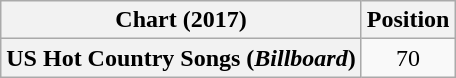<table class="wikitable plainrowheaders" style="text-align:center">
<tr>
<th scope="col">Chart (2017)</th>
<th scope="col">Position</th>
</tr>
<tr>
<th scope="row">US Hot Country Songs (<em>Billboard</em>)</th>
<td>70</td>
</tr>
</table>
